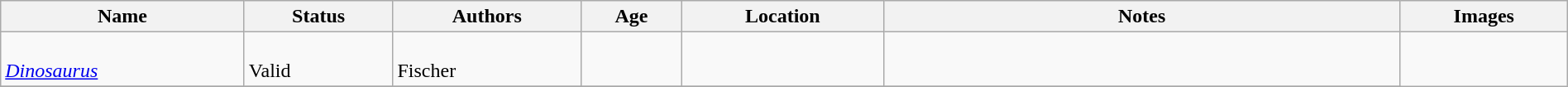<table class="wikitable sortable" align="center" width="100%">
<tr>
<th>Name</th>
<th>Status</th>
<th>Authors</th>
<th>Age</th>
<th>Location</th>
<th width="33%" class="unsortable">Notes</th>
<th class="unsortable">Images</th>
</tr>
<tr>
<td><br><em><a href='#'>Dinosaurus</a></em></td>
<td><br>Valid</td>
<td><br>Fischer
</td>
<td></td>
<td></td>
<td><br></td>
<td rowspan="99"><br></td>
</tr>
<tr>
</tr>
</table>
